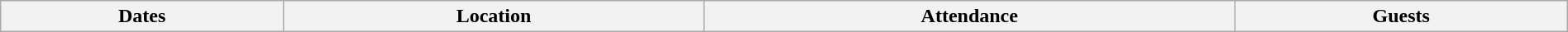<table class="wikitable" style="width:100%;">
<tr>
<th>Dates</th>
<th>Location</th>
<th>Attendance</th>
<th>Guests<br>

























</th>
</tr>
</table>
